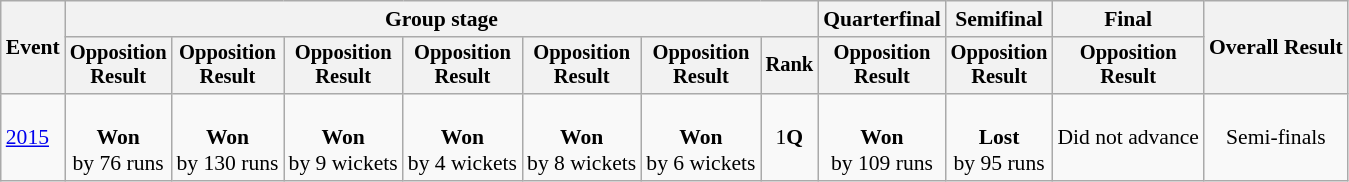<table class=wikitable style=font-size:90%;text-align:center>
<tr>
<th rowspan=2>Event</th>
<th colspan=7>Group stage</th>
<th>Quarterfinal</th>
<th>Semifinal</th>
<th>Final</th>
<th rowspan=2>Overall Result</th>
</tr>
<tr style=font-size:95%>
<th>Opposition<br>Result</th>
<th>Opposition<br>Result</th>
<th>Opposition<br>Result</th>
<th>Opposition<br>Result</th>
<th>Opposition<br>Result</th>
<th>Opposition<br>Result</th>
<th>Rank</th>
<th>Opposition<br>Result</th>
<th>Opposition<br>Result</th>
<th>Opposition<br>Result</th>
</tr>
<tr>
<td align=left><a href='#'>2015</a></td>
<td><br><strong>Won</strong> <br> by 76 runs</td>
<td><br><strong>Won</strong> <br> by 130 runs</td>
<td><br><strong>Won</strong> <br> by 9 wickets</td>
<td><br><strong>Won</strong> <br> by 4 wickets</td>
<td><br><strong>Won</strong> <br> by 8 wickets</td>
<td><br><strong>Won</strong> <br> by 6 wickets</td>
<td>1<strong>Q</strong></td>
<td><br><strong>Won</strong> <br> by 109 runs</td>
<td><br><strong>Lost</strong> <br> by 95 runs</td>
<td>Did not advance</td>
<td>Semi-finals</td>
</tr>
</table>
